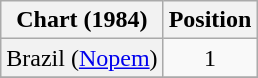<table class="wikitable sortable">
<tr>
<th>Chart (1984)</th>
<th>Position</th>
</tr>
<tr>
<td scope="row" style="background-color: #f2f2f2;">Brazil (<a href='#'>Nopem</a>)</td>
<td align="center">1</td>
</tr>
<tr>
</tr>
</table>
